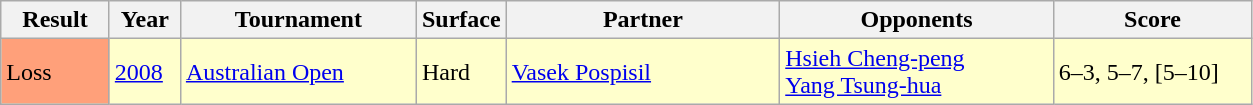<table class="sortable wikitable">
<tr>
<th style="width:65px;">Result</th>
<th style="width:40px;">Year</th>
<th style="width:150px;">Tournament</th>
<th style="width:50px;">Surface</th>
<th style="width:175px;">Partner</th>
<th style="width:175px;">Opponents</th>
<th style="width:125px;" class="unsortable">Score</th>
</tr>
<tr style="background:#ffffcc;">
<td style="background:#ffa07a;">Loss</td>
<td><a href='#'>2008</a></td>
<td><a href='#'>Australian Open</a></td>
<td>Hard</td>
<td> <a href='#'>Vasek Pospisil</a></td>
<td> <a href='#'>Hsieh Cheng-peng</a> <br>  <a href='#'>Yang Tsung-hua</a></td>
<td>6–3, 5–7, [5–10]</td>
</tr>
</table>
